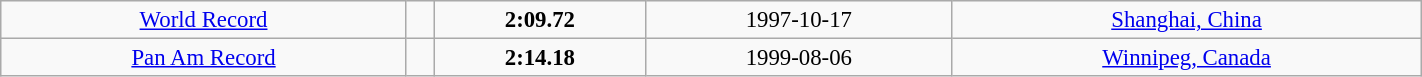<table class="wikitable" style=" text-align:center; font-size:95%;" width="75%">
<tr>
<td><a href='#'>World Record</a></td>
<td></td>
<td><strong>2:09.72</strong></td>
<td>1997-10-17</td>
<td> <a href='#'>Shanghai, China</a></td>
</tr>
<tr>
<td><a href='#'>Pan Am Record</a></td>
<td></td>
<td><strong>2:14.18</strong></td>
<td>1999-08-06</td>
<td> <a href='#'>Winnipeg, Canada</a></td>
</tr>
</table>
